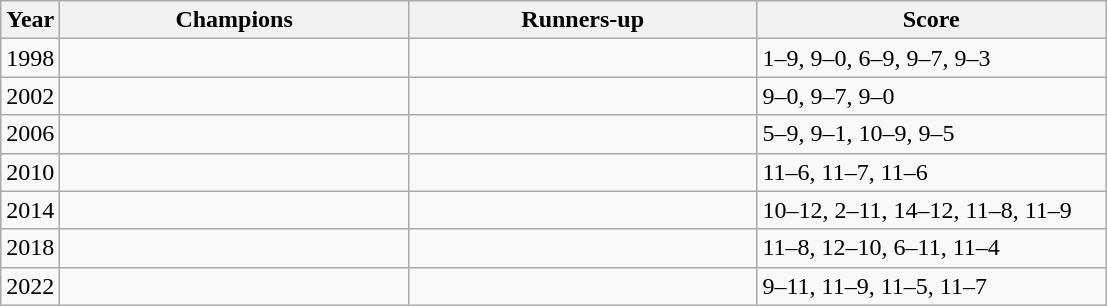<table class="sortable wikitable">
<tr>
<th>Year</th>
<th width=225>Champions</th>
<th width=225>Runners-up</th>
<th width=225 class="unsortable">Score</th>
</tr>
<tr>
<td align=center>1998</td>
<td></td>
<td></td>
<td>1–9, 9–0, 6–9, 9–7, 9–3</td>
</tr>
<tr>
<td align=center>2002</td>
<td></td>
<td></td>
<td>9–0, 9–7, 9–0</td>
</tr>
<tr>
<td align=center>2006</td>
<td></td>
<td></td>
<td>5–9, 9–1, 10–9, 9–5</td>
</tr>
<tr>
<td align=center>2010</td>
<td></td>
<td></td>
<td>11–6, 11–7, 11–6</td>
</tr>
<tr>
<td align=center>2014</td>
<td></td>
<td></td>
<td>10–12, 2–11, 14–12, 11–8, 11–9</td>
</tr>
<tr>
<td align=center>2018</td>
<td></td>
<td></td>
<td>11–8, 12–10, 6–11, 11–4</td>
</tr>
<tr>
<td align=center>2022</td>
<td></td>
<td></td>
<td>9–11, 11–9, 11–5, 11–7</td>
</tr>
</table>
